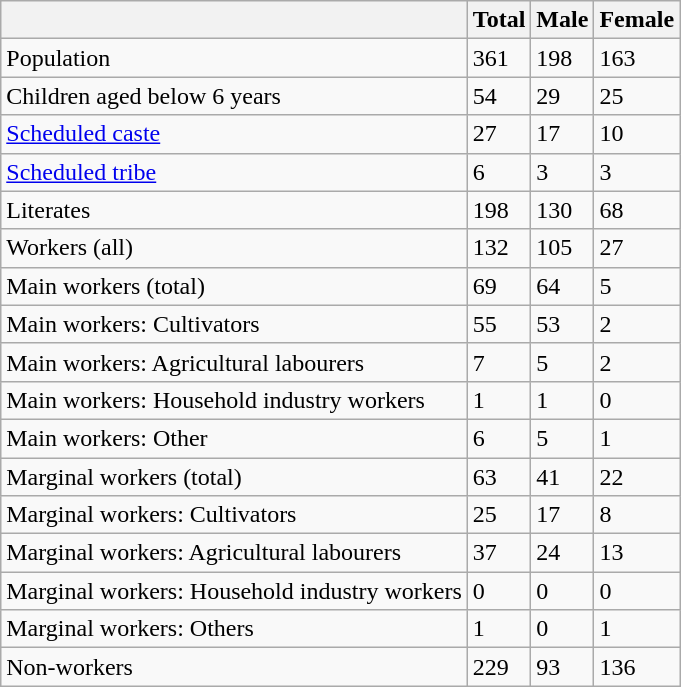<table class="wikitable sortable">
<tr>
<th></th>
<th>Total</th>
<th>Male</th>
<th>Female</th>
</tr>
<tr>
<td>Population</td>
<td>361</td>
<td>198</td>
<td>163</td>
</tr>
<tr>
<td>Children aged below 6 years</td>
<td>54</td>
<td>29</td>
<td>25</td>
</tr>
<tr>
<td><a href='#'>Scheduled caste</a></td>
<td>27</td>
<td>17</td>
<td>10</td>
</tr>
<tr>
<td><a href='#'>Scheduled tribe</a></td>
<td>6</td>
<td>3</td>
<td>3</td>
</tr>
<tr>
<td>Literates</td>
<td>198</td>
<td>130</td>
<td>68</td>
</tr>
<tr>
<td>Workers (all)</td>
<td>132</td>
<td>105</td>
<td>27</td>
</tr>
<tr>
<td>Main workers (total)</td>
<td>69</td>
<td>64</td>
<td>5</td>
</tr>
<tr>
<td>Main workers: Cultivators</td>
<td>55</td>
<td>53</td>
<td>2</td>
</tr>
<tr>
<td>Main workers: Agricultural labourers</td>
<td>7</td>
<td>5</td>
<td>2</td>
</tr>
<tr>
<td>Main workers: Household industry workers</td>
<td>1</td>
<td>1</td>
<td>0</td>
</tr>
<tr>
<td>Main workers: Other</td>
<td>6</td>
<td>5</td>
<td>1</td>
</tr>
<tr>
<td>Marginal workers (total)</td>
<td>63</td>
<td>41</td>
<td>22</td>
</tr>
<tr>
<td>Marginal workers: Cultivators</td>
<td>25</td>
<td>17</td>
<td>8</td>
</tr>
<tr>
<td>Marginal workers: Agricultural labourers</td>
<td>37</td>
<td>24</td>
<td>13</td>
</tr>
<tr>
<td>Marginal workers: Household industry workers</td>
<td>0</td>
<td>0</td>
<td>0</td>
</tr>
<tr>
<td>Marginal workers: Others</td>
<td>1</td>
<td>0</td>
<td>1</td>
</tr>
<tr>
<td>Non-workers</td>
<td>229</td>
<td>93</td>
<td>136</td>
</tr>
</table>
